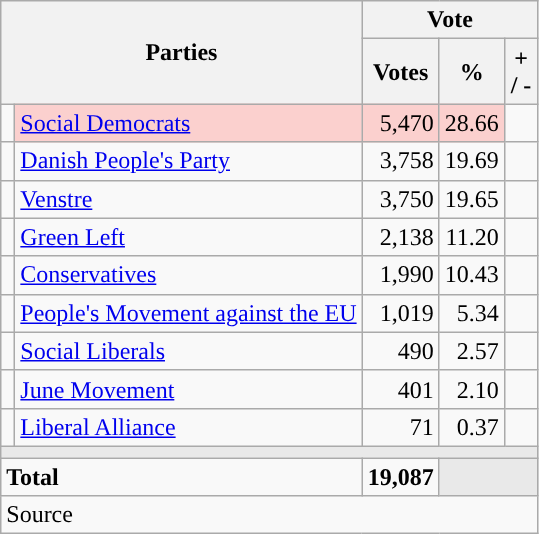<table class="wikitable" style="text-align:right;">
<tr>
<th style="text-align:centre;" rowspan="2" colspan="2" width="225">Parties</th>
<th colspan="3">Vote</th>
</tr>
<tr>
<th width="15">Votes</th>
<th width="15">%</th>
<th width="15">+ / -</th>
</tr>
<tr>
<td width="2" style="color:inherit;background:"></td>
<td bgcolor=#fbd0ce   align="left"><a href='#'>Social Democrats</a></td>
<td bgcolor=#fbd0ce>5,470</td>
<td bgcolor=#fbd0ce>28.66</td>
<td></td>
</tr>
<tr>
<td width="2" style="color:inherit;background:"></td>
<td align="left"><a href='#'>Danish People's Party</a></td>
<td>3,758</td>
<td>19.69</td>
<td></td>
</tr>
<tr>
<td width="2" style="color:inherit;background:"></td>
<td align="left"><a href='#'>Venstre</a></td>
<td>3,750</td>
<td>19.65</td>
<td></td>
</tr>
<tr>
<td width="2" style="color:inherit;background:"></td>
<td align="left"><a href='#'>Green Left</a></td>
<td>2,138</td>
<td>11.20</td>
<td></td>
</tr>
<tr>
<td width="2" style="color:inherit;background:"></td>
<td align="left"><a href='#'>Conservatives</a></td>
<td>1,990</td>
<td>10.43</td>
<td></td>
</tr>
<tr>
<td width="2" style="color:inherit;background:"></td>
<td align="left"><a href='#'>People's Movement against the EU</a></td>
<td>1,019</td>
<td>5.34</td>
<td></td>
</tr>
<tr>
<td width="2" style="color:inherit;background:"></td>
<td align="left"><a href='#'>Social Liberals</a></td>
<td>490</td>
<td>2.57</td>
<td></td>
</tr>
<tr>
<td width="2" style="color:inherit;background:"></td>
<td align="left"><a href='#'>June Movement</a></td>
<td>401</td>
<td>2.10</td>
<td></td>
</tr>
<tr>
<td width="2" style="color:inherit;background:"></td>
<td align="left"><a href='#'>Liberal Alliance</a></td>
<td>71</td>
<td>0.37</td>
<td></td>
</tr>
<tr>
<td colspan="7" bgcolor="#E9E9E9"></td>
</tr>
<tr>
<td align="left" colspan="2"><strong>Total</strong></td>
<td><strong>19,087</strong></td>
<td bgcolor="#E9E9E9" colspan="2"></td>
</tr>
<tr>
<td align="left" colspan="6">Source</td>
</tr>
</table>
